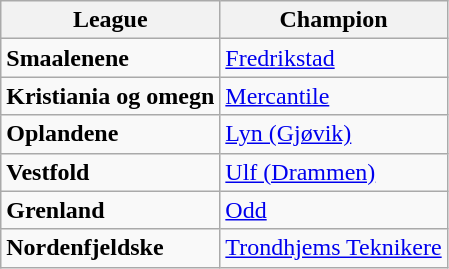<table class="wikitable">
<tr>
<th>League</th>
<th>Champion</th>
</tr>
<tr>
<td><strong>Smaalenene</strong></td>
<td><a href='#'>Fredrikstad</a></td>
</tr>
<tr>
<td><strong>Kristiania og omegn</strong></td>
<td><a href='#'>Mercantile</a></td>
</tr>
<tr>
<td><strong>Oplandene</strong></td>
<td><a href='#'>Lyn (Gjøvik)</a></td>
</tr>
<tr>
<td><strong>Vestfold</strong></td>
<td><a href='#'>Ulf (Drammen)</a></td>
</tr>
<tr>
<td><strong>Grenland</strong></td>
<td><a href='#'>Odd</a></td>
</tr>
<tr>
<td><strong>Nordenfjeldske</strong></td>
<td><a href='#'>Trondhjems Teknikere</a></td>
</tr>
</table>
